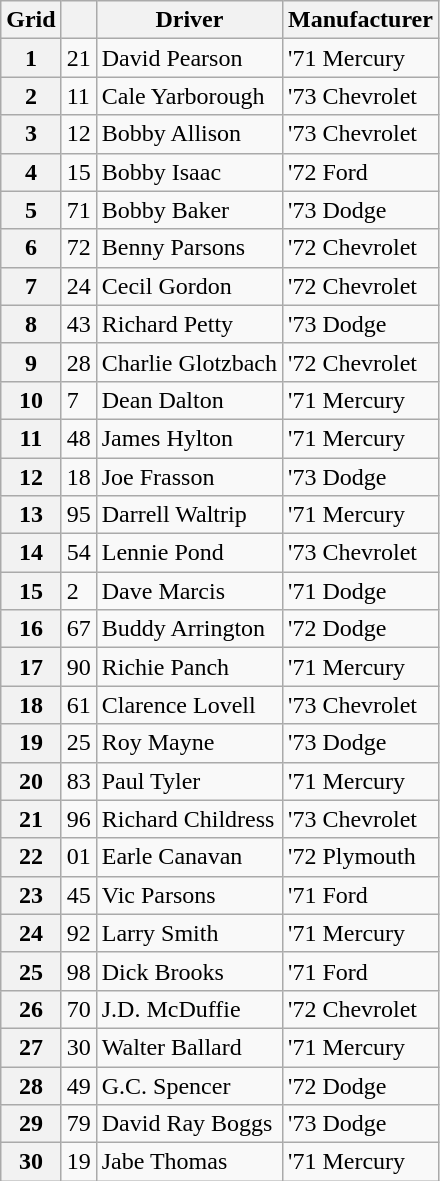<table class="wikitable">
<tr>
<th>Grid</th>
<th></th>
<th>Driver</th>
<th>Manufacturer</th>
</tr>
<tr>
<th>1</th>
<td>21</td>
<td>David Pearson</td>
<td>'71 Mercury</td>
</tr>
<tr>
<th>2</th>
<td>11</td>
<td>Cale Yarborough</td>
<td>'73 Chevrolet</td>
</tr>
<tr>
<th>3</th>
<td>12</td>
<td>Bobby Allison</td>
<td>'73 Chevrolet</td>
</tr>
<tr>
<th>4</th>
<td>15</td>
<td>Bobby Isaac</td>
<td>'72 Ford</td>
</tr>
<tr>
<th>5</th>
<td>71</td>
<td>Bobby Baker</td>
<td>'73 Dodge</td>
</tr>
<tr>
<th>6</th>
<td>72</td>
<td>Benny Parsons</td>
<td>'72 Chevrolet</td>
</tr>
<tr>
<th>7</th>
<td>24</td>
<td>Cecil Gordon</td>
<td>'72 Chevrolet</td>
</tr>
<tr>
<th>8</th>
<td>43</td>
<td>Richard Petty</td>
<td>'73 Dodge</td>
</tr>
<tr>
<th>9</th>
<td>28</td>
<td>Charlie Glotzbach</td>
<td>'72 Chevrolet</td>
</tr>
<tr>
<th>10</th>
<td>7</td>
<td>Dean Dalton</td>
<td>'71 Mercury</td>
</tr>
<tr>
<th>11</th>
<td>48</td>
<td>James Hylton</td>
<td>'71 Mercury</td>
</tr>
<tr>
<th>12</th>
<td>18</td>
<td>Joe Frasson</td>
<td>'73 Dodge</td>
</tr>
<tr>
<th>13</th>
<td>95</td>
<td>Darrell Waltrip</td>
<td>'71 Mercury</td>
</tr>
<tr>
<th>14</th>
<td>54</td>
<td>Lennie Pond</td>
<td>'73 Chevrolet</td>
</tr>
<tr>
<th>15</th>
<td>2</td>
<td>Dave Marcis</td>
<td>'71 Dodge</td>
</tr>
<tr>
<th>16</th>
<td>67</td>
<td>Buddy Arrington</td>
<td>'72 Dodge</td>
</tr>
<tr>
<th>17</th>
<td>90</td>
<td>Richie Panch</td>
<td>'71 Mercury</td>
</tr>
<tr>
<th>18</th>
<td>61</td>
<td>Clarence Lovell</td>
<td>'73 Chevrolet</td>
</tr>
<tr>
<th>19</th>
<td>25</td>
<td>Roy Mayne</td>
<td>'73 Dodge</td>
</tr>
<tr>
<th>20</th>
<td>83</td>
<td>Paul Tyler</td>
<td>'71 Mercury</td>
</tr>
<tr>
<th>21</th>
<td>96</td>
<td>Richard Childress</td>
<td>'73 Chevrolet</td>
</tr>
<tr>
<th>22</th>
<td>01</td>
<td>Earle Canavan</td>
<td>'72 Plymouth</td>
</tr>
<tr>
<th>23</th>
<td>45</td>
<td>Vic Parsons</td>
<td>'71 Ford</td>
</tr>
<tr>
<th>24</th>
<td>92</td>
<td>Larry Smith</td>
<td>'71 Mercury</td>
</tr>
<tr>
<th>25</th>
<td>98</td>
<td>Dick Brooks</td>
<td>'71 Ford</td>
</tr>
<tr>
<th>26</th>
<td>70</td>
<td>J.D. McDuffie</td>
<td>'72 Chevrolet</td>
</tr>
<tr>
<th>27</th>
<td>30</td>
<td>Walter Ballard</td>
<td>'71 Mercury</td>
</tr>
<tr>
<th>28</th>
<td>49</td>
<td>G.C. Spencer</td>
<td>'72 Dodge</td>
</tr>
<tr>
<th>29</th>
<td>79</td>
<td>David Ray Boggs</td>
<td>'73 Dodge</td>
</tr>
<tr>
<th>30</th>
<td>19</td>
<td>Jabe Thomas</td>
<td>'71 Mercury</td>
</tr>
</table>
